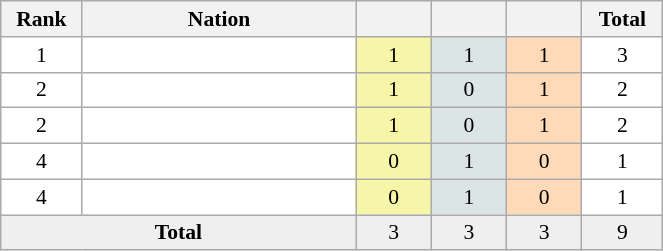<table class=wikitable width=35% cellspacing="1" cellpadding="3" style="border:1px solid #AAAAAA;font-size:90%">
<tr bgcolor="#EFEFEF">
<th width=50>Rank</th>
<th width=200>Nation</th>
<th width=50></th>
<th width=50></th>
<th width=50></th>
<th width=50>Total</th>
</tr>
<tr align="center" valign="top" bgcolor="#FFFFFF">
<td rowspan="1" valign="center">1</td>
<td align="left"></td>
<td style="background:#F7F6A8;">1</td>
<td style="background:#DCE5E5;">1</td>
<td style="background:#FFDAB9;">1</td>
<td>3</td>
</tr>
<tr align="center" valign="top" bgcolor="#FFFFFF">
<td rowspan="1" valign="center">2</td>
<td align="left"></td>
<td style="background:#F7F6A8;">1</td>
<td style="background:#DCE5E5;">0</td>
<td style="background:#FFDAB9;">1</td>
<td>2</td>
</tr>
<tr align="center" valign="top" bgcolor="#FFFFFF">
<td rowspan="1" valign="center">2</td>
<td align="left"></td>
<td style="background:#F7F6A8;">1</td>
<td style="background:#DCE5E5;">0</td>
<td style="background:#FFDAB9;">1</td>
<td>2</td>
</tr>
<tr align="center" valign="top" bgcolor="#FFFFFF">
<td rowspan="1" valign="center">4</td>
<td align="left"></td>
<td style="background:#F7F6A8;">0</td>
<td style="background:#DCE5E5;">1</td>
<td style="background:#FFDAB9;">0</td>
<td>1</td>
</tr>
<tr align="center" valign="top" bgcolor="#FFFFFF">
<td rowspan="1" valign="center">4</td>
<td align="left"></td>
<td style="background:#F7F6A8;">0</td>
<td style="background:#DCE5E5;">1</td>
<td style="background:#FFDAB9;">0</td>
<td>1</td>
</tr>
<tr align="center" valign="top" bgcolor="#EFEFEF">
<td colspan="2" rowspan="1" valign="center"><strong>Total</strong></td>
<td>3</td>
<td>3</td>
<td>3</td>
<td>9</td>
</tr>
</table>
